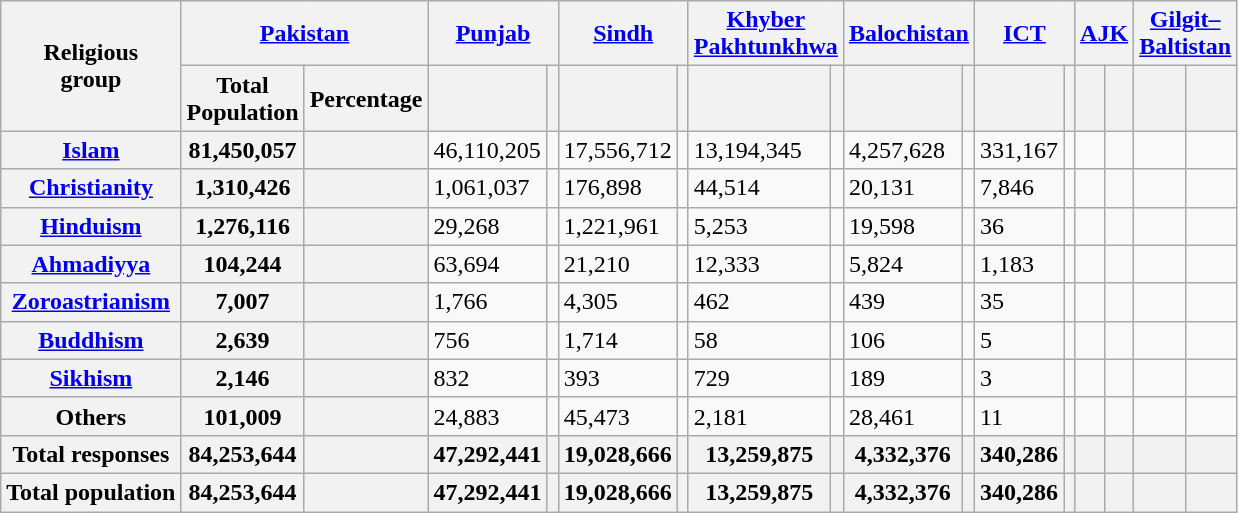<table class="wikitable sortable">
<tr>
<th rowspan="2">Religious<br>group</th>
<th colspan="2"><a href='#'>Pakistan</a></th>
<th colspan="2"><a href='#'>Punjab</a></th>
<th colspan="2"><a href='#'>Sindh</a></th>
<th colspan="2"><a href='#'>Khyber<br>Pakhtunkhwa</a></th>
<th colspan="2"><a href='#'>Balochistan</a></th>
<th colspan="2"><a href='#'>ICT</a></th>
<th colspan="2"><a href='#'>AJK</a></th>
<th colspan="2"><a href='#'>Gilgit–<br>Baltistan</a></th>
</tr>
<tr>
<th>Total<br>Population</th>
<th>Percentage</th>
<th><a href='#'></a></th>
<th></th>
<th></th>
<th></th>
<th></th>
<th></th>
<th></th>
<th></th>
<th></th>
<th></th>
<th></th>
<th></th>
<th></th>
<th></th>
</tr>
<tr>
<th><a href='#'>Islam</a> </th>
<th>81,450,057</th>
<th></th>
<td>46,110,205</td>
<td></td>
<td>17,556,712</td>
<td></td>
<td>13,194,345</td>
<td></td>
<td>4,257,628</td>
<td></td>
<td>331,167</td>
<td></td>
<td></td>
<td></td>
<td></td>
<td></td>
</tr>
<tr>
<th><a href='#'>Christianity</a> </th>
<th>1,310,426</th>
<th></th>
<td>1,061,037</td>
<td></td>
<td>176,898</td>
<td></td>
<td>44,514</td>
<td></td>
<td>20,131</td>
<td></td>
<td>7,846</td>
<td></td>
<td></td>
<td></td>
<td></td>
<td></td>
</tr>
<tr>
<th><a href='#'>Hinduism</a> </th>
<th>1,276,116</th>
<th></th>
<td>29,268</td>
<td></td>
<td>1,221,961</td>
<td></td>
<td>5,253</td>
<td></td>
<td>19,598</td>
<td></td>
<td>36</td>
<td></td>
<td></td>
<td></td>
<td></td>
<td></td>
</tr>
<tr>
<th><a href='#'>Ahmadiyya</a> </th>
<th>104,244</th>
<th></th>
<td>63,694</td>
<td></td>
<td>21,210</td>
<td></td>
<td>12,333</td>
<td></td>
<td>5,824</td>
<td></td>
<td>1,183</td>
<td></td>
<td></td>
<td></td>
<td></td>
<td></td>
</tr>
<tr>
<th><a href='#'>Zoroastrianism</a> </th>
<th>7,007</th>
<th></th>
<td>1,766</td>
<td></td>
<td>4,305</td>
<td></td>
<td>462</td>
<td></td>
<td>439</td>
<td></td>
<td>35</td>
<td></td>
<td></td>
<td></td>
<td></td>
<td></td>
</tr>
<tr>
<th><a href='#'>Buddhism</a> </th>
<th>2,639</th>
<th></th>
<td>756</td>
<td></td>
<td>1,714</td>
<td></td>
<td>58</td>
<td></td>
<td>106</td>
<td></td>
<td>5</td>
<td></td>
<td></td>
<td></td>
<td></td>
<td></td>
</tr>
<tr>
<th><a href='#'>Sikhism</a> </th>
<th>2,146</th>
<th></th>
<td>832</td>
<td></td>
<td>393</td>
<td></td>
<td>729</td>
<td></td>
<td>189</td>
<td></td>
<td>3</td>
<td></td>
<td></td>
<td></td>
<td></td>
<td></td>
</tr>
<tr>
<th>Others</th>
<th>101,009</th>
<th></th>
<td>24,883</td>
<td></td>
<td>45,473</td>
<td></td>
<td>2,181</td>
<td></td>
<td>28,461</td>
<td></td>
<td>11</td>
<td></td>
<td></td>
<td></td>
<td></td>
<td></td>
</tr>
<tr>
<th>Total responses</th>
<th>84,253,644</th>
<th></th>
<th>47,292,441</th>
<th></th>
<th>19,028,666</th>
<th></th>
<th>13,259,875</th>
<th></th>
<th>4,332,376</th>
<th></th>
<th>340,286</th>
<th></th>
<th></th>
<th></th>
<th></th>
<th></th>
</tr>
<tr>
<th>Total population</th>
<th>84,253,644</th>
<th></th>
<th>47,292,441</th>
<th></th>
<th>19,028,666</th>
<th></th>
<th>13,259,875</th>
<th></th>
<th>4,332,376</th>
<th></th>
<th>340,286</th>
<th></th>
<th></th>
<th></th>
<th></th>
<th></th>
</tr>
</table>
